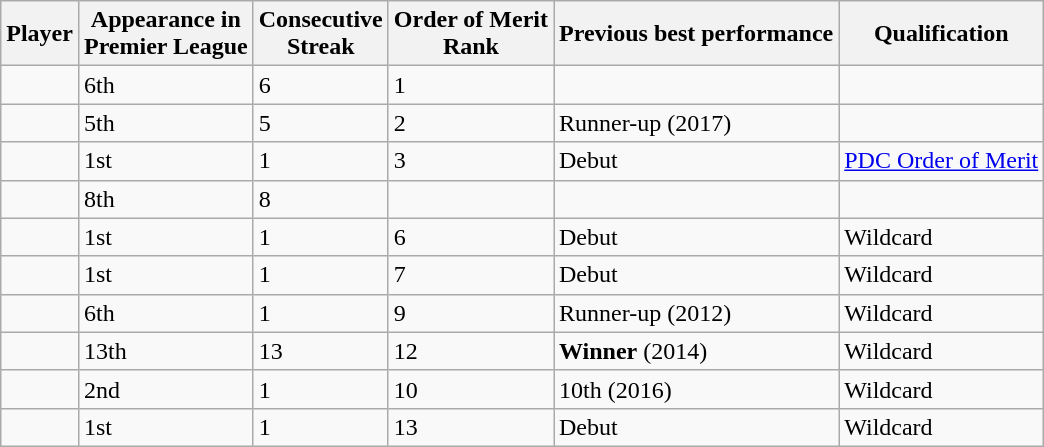<table class="wikitable sortable" style="text-align: left;">
<tr>
<th>Player</th>
<th data-sort-type="number">Appearance in<br>Premier League</th>
<th>Consecutive<br>Streak</th>
<th>Order of Merit<br>Rank</th>
<th data-sort-type="number">Previous best performance</th>
<th>Qualification</th>
</tr>
<tr>
<td></td>
<td>6th</td>
<td>6</td>
<td>1</td>
<td></td>
<td></td>
</tr>
<tr>
<td></td>
<td>5th</td>
<td>5</td>
<td>2</td>
<td>Runner-up (2017)</td>
<td></td>
</tr>
<tr>
<td></td>
<td>1st</td>
<td>1</td>
<td>3</td>
<td>Debut</td>
<td><a href='#'>PDC Order of Merit</a></td>
</tr>
<tr>
<td></td>
<td>8th</td>
<td>8</td>
<td></td>
<td></td>
<td></td>
</tr>
<tr>
<td></td>
<td>1st</td>
<td>1</td>
<td>6</td>
<td>Debut</td>
<td>Wildcard</td>
</tr>
<tr>
<td></td>
<td>1st</td>
<td>1</td>
<td>7</td>
<td>Debut</td>
<td>Wildcard</td>
</tr>
<tr>
<td></td>
<td>6th</td>
<td>1</td>
<td>9</td>
<td>Runner-up (2012)</td>
<td>Wildcard</td>
</tr>
<tr>
<td></td>
<td>13th</td>
<td>13</td>
<td>12</td>
<td><strong>Winner</strong> (2014)</td>
<td>Wildcard</td>
</tr>
<tr>
<td></td>
<td>2nd</td>
<td>1</td>
<td>10</td>
<td>10th (2016)</td>
<td>Wildcard</td>
</tr>
<tr>
<td></td>
<td>1st</td>
<td>1</td>
<td>13</td>
<td>Debut</td>
<td>Wildcard</td>
</tr>
</table>
